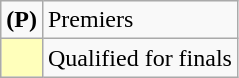<table class=wikitable>
<tr>
<td><strong>(P)</strong></td>
<td>Premiers</td>
</tr>
<tr>
<td bgcolor=FFFFBB></td>
<td>Qualified for finals</td>
</tr>
</table>
